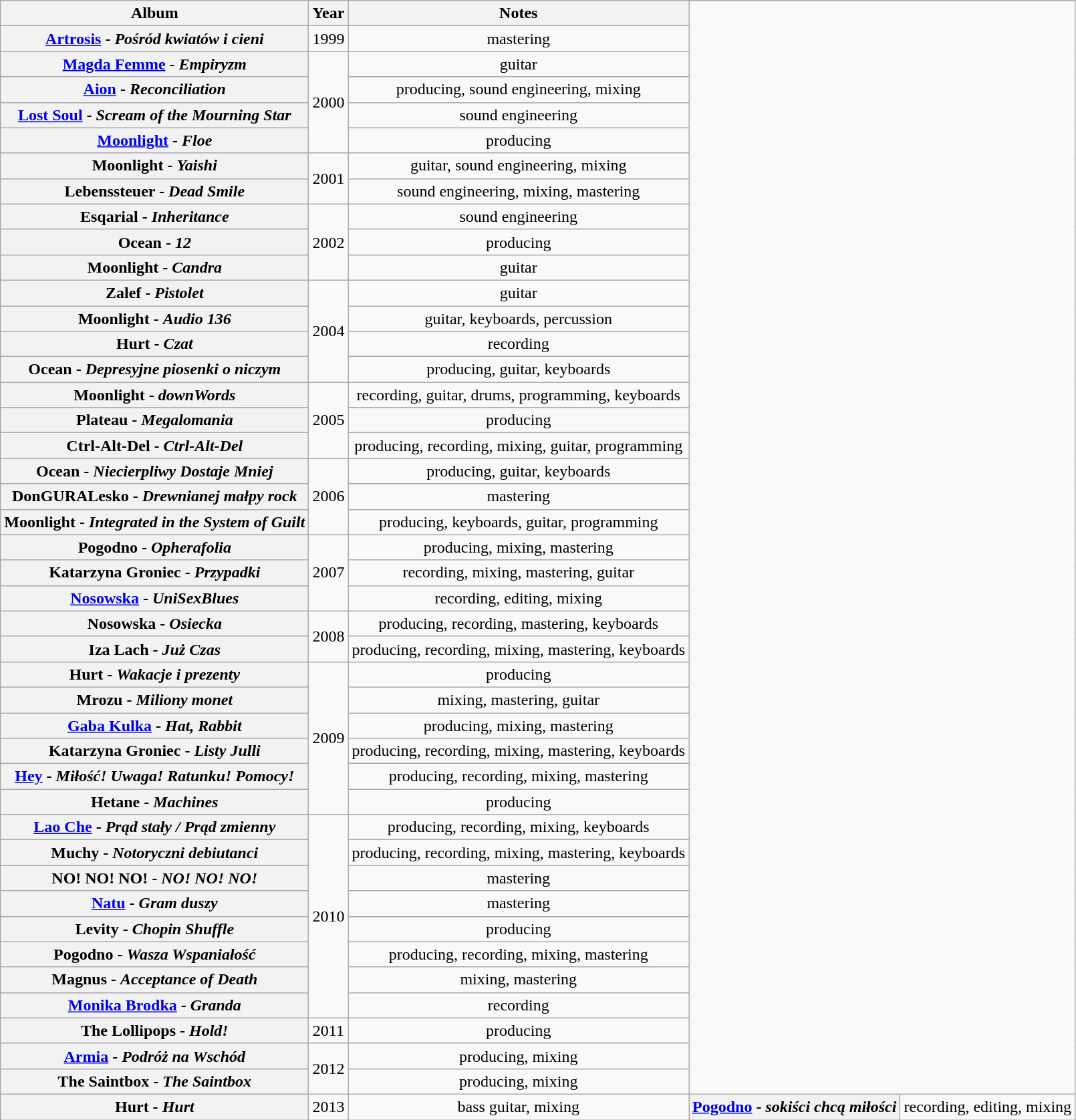<table class="wikitable plainrowheaders" style="text-align:center;">
<tr>
<th scope="col">Album</th>
<th scope="col">Year</th>
<th scope="col">Notes</th>
</tr>
<tr>
<th scope="row"><a href='#'>Artrosis</a> - <em>Pośród kwiatów i cieni</em></th>
<td>1999</td>
<td>mastering</td>
</tr>
<tr>
<th scope="row"><a href='#'>Magda Femme</a> - <em>Empiryzm</em></th>
<td rowspan=4>2000</td>
<td>guitar</td>
</tr>
<tr>
<th scope="row"><a href='#'>Aion</a> - <em>Reconciliation</em></th>
<td>producing, sound engineering, mixing</td>
</tr>
<tr>
<th scope="row"><a href='#'>Lost Soul</a> - <em>Scream of the Mourning Star</em></th>
<td>sound engineering</td>
</tr>
<tr>
<th scope="row"><a href='#'>Moonlight</a> - <em>Floe</em></th>
<td>producing</td>
</tr>
<tr>
<th scope="row">Moonlight - <em>Yaishi</em></th>
<td rowspan=2>2001</td>
<td>guitar, sound engineering, mixing</td>
</tr>
<tr>
<th scope="row">Lebenssteuer - <em>Dead Smile</em></th>
<td>sound engineering, mixing, mastering</td>
</tr>
<tr>
<th scope="row">Esqarial - <em>Inheritance</em></th>
<td rowspan=3>2002</td>
<td>sound engineering</td>
</tr>
<tr>
<th scope="row">Ocean - <em>12</em></th>
<td>producing</td>
</tr>
<tr>
<th scope="row">Moonlight - <em>Candra</em></th>
<td>guitar</td>
</tr>
<tr>
<th scope="row">Zalef - <em>Pistolet</em></th>
<td rowspan=4>2004</td>
<td>guitar</td>
</tr>
<tr>
<th scope="row">Moonlight - <em>Audio 136</em></th>
<td>guitar, keyboards, percussion</td>
</tr>
<tr>
<th scope="row">Hurt - <em>Czat</em></th>
<td>recording</td>
</tr>
<tr>
<th scope="row">Ocean - <em>Depresyjne piosenki o niczym</em></th>
<td>producing, guitar, keyboards</td>
</tr>
<tr>
<th scope="row">Moonlight - <em>downWords</em></th>
<td rowspan=3>2005</td>
<td>recording, guitar, drums, programming, keyboards</td>
</tr>
<tr>
<th scope="row">Plateau - <em>Megalomania</em></th>
<td>producing</td>
</tr>
<tr>
<th scope="row">Ctrl-Alt-Del - <em>Ctrl-Alt-Del</em></th>
<td>producing, recording, mixing, guitar, programming</td>
</tr>
<tr>
<th scope="row">Ocean - <em>Niecierpliwy Dostaje Mniej</em></th>
<td rowspan=3>2006</td>
<td>producing, guitar, keyboards</td>
</tr>
<tr>
<th scope="row">DonGURALesko - <em>Drewnianej małpy rock</em></th>
<td>mastering</td>
</tr>
<tr>
<th scope="row">Moonlight - <em>Integrated in the System of Guilt</em></th>
<td>producing, keyboards, guitar, programming </td>
</tr>
<tr>
<th scope="row">Pogodno - <em>Opherafolia</em></th>
<td rowspan=3>2007</td>
<td>producing, mixing, mastering</td>
</tr>
<tr>
<th scope="row">Katarzyna Groniec - <em>Przypadki</em></th>
<td>recording, mixing, mastering, guitar</td>
</tr>
<tr>
<th scope="row"><a href='#'>Nosowska</a> - <em>UniSexBlues</em></th>
<td>recording, editing, mixing</td>
</tr>
<tr>
<th scope="row">Nosowska - <em>Osiecka</em></th>
<td rowspan=2>2008</td>
<td>producing, recording, mastering, keyboards</td>
</tr>
<tr>
<th scope="row">Iza Lach - <em>Już Czas</em></th>
<td>producing, recording, mixing, mastering, keyboards</td>
</tr>
<tr>
<th scope="row">Hurt - <em>Wakacje i prezenty</em></th>
<td rowspan=6>2009</td>
<td>producing</td>
</tr>
<tr>
<th scope="row">Mrozu - <em>Miliony monet</em></th>
<td>mixing, mastering, guitar</td>
</tr>
<tr>
<th scope="row"><a href='#'>Gaba Kulka</a> - <em>Hat, Rabbit</em></th>
<td>producing, mixing, mastering</td>
</tr>
<tr>
<th scope="row">Katarzyna Groniec - <em>Listy Julli</em></th>
<td>producing, recording, mixing, mastering, keyboards</td>
</tr>
<tr>
<th scope="row"><a href='#'>Hey</a> - <em>Miłość! Uwaga! Ratunku! Pomocy!</em></th>
<td>producing, recording, mixing, mastering</td>
</tr>
<tr>
<th scope="row">Hetane - <em>Machines</em></th>
<td>producing</td>
</tr>
<tr>
<th scope="row"><a href='#'>Lao Che</a> - <em>Prąd stały / Prąd zmienny</em></th>
<td rowspan=8>2010</td>
<td>producing, recording, mixing, keyboards</td>
</tr>
<tr>
<th scope="row">Muchy - <em>Notoryczni debiutanci</em></th>
<td>producing, recording, mixing, mastering, keyboards</td>
</tr>
<tr>
<th scope="row">NO! NO! NO! - <em>NO! NO! NO!</em></th>
<td>mastering</td>
</tr>
<tr>
<th scope="row"><a href='#'>Natu</a> - <em>Gram duszy</em></th>
<td>mastering</td>
</tr>
<tr>
<th scope="row">Levity - <em>Chopin Shuffle</em></th>
<td>producing</td>
</tr>
<tr>
<th scope="row">Pogodno - <em>Wasza Wspaniałość</em></th>
<td>producing, recording, mixing, mastering</td>
</tr>
<tr>
<th scope="row">Magnus - <em>Acceptance of Death</em></th>
<td>mixing, mastering</td>
</tr>
<tr>
<th scope="row"><a href='#'>Monika Brodka</a> - <em>Granda</em></th>
<td>recording</td>
</tr>
<tr>
<th scope="row">The Lollipops - <em>Hold!</em></th>
<td>2011</td>
<td>producing</td>
</tr>
<tr>
<th scope="row"><a href='#'>Armia</a> - <em>Podróż na Wschód</em></th>
<td rowspan=2>2012</td>
<td>producing, mixing</td>
</tr>
<tr>
<th scope="row">The Saintbox - <em>The Saintbox</em></th>
<td>producing, mixing</td>
</tr>
<tr>
<th scope="row">Hurt - <em>Hurt</em></th>
<td>2013</td>
<td>bass guitar, mixing</td>
<th scope="row"><a href='#'>Pogodno</a> - <em>sokiści chcą miłości</em></th>
<td>recording, editing, mixing</td>
</tr>
</table>
